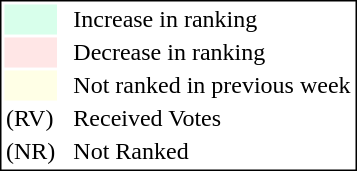<table style="border:1px solid black;">
<tr>
<td style="background:#D8FFEB; width:20px;"></td>
<td> </td>
<td>Increase in ranking</td>
</tr>
<tr>
<td style="background:#FFE6E6; width:20px;"></td>
<td> </td>
<td>Decrease in ranking</td>
</tr>
<tr>
<td style="background:#FFFFE6; width:20px;"></td>
<td> </td>
<td>Not ranked in previous week</td>
</tr>
<tr>
<td>(RV)</td>
<td> </td>
<td>Received Votes</td>
</tr>
<tr>
<td>(NR)</td>
<td> </td>
<td>Not Ranked</td>
</tr>
</table>
